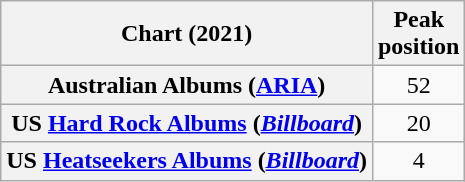<table class="wikitable sortable plainrowheaders" style="text-align:center">
<tr>
<th scope="col">Chart (2021)</th>
<th scope="col">Peak<br>position</th>
</tr>
<tr>
<th scope="row">Australian Albums (<a href='#'>ARIA</a>)</th>
<td>52</td>
</tr>
<tr>
<th scope="row">US <a href='#'>Hard Rock Albums</a> (<em><a href='#'>Billboard</a></em>)</th>
<td>20</td>
</tr>
<tr>
<th scope="row">US <a href='#'>Heatseekers Albums</a> (<em><a href='#'>Billboard</a></em>)</th>
<td>4</td>
</tr>
</table>
